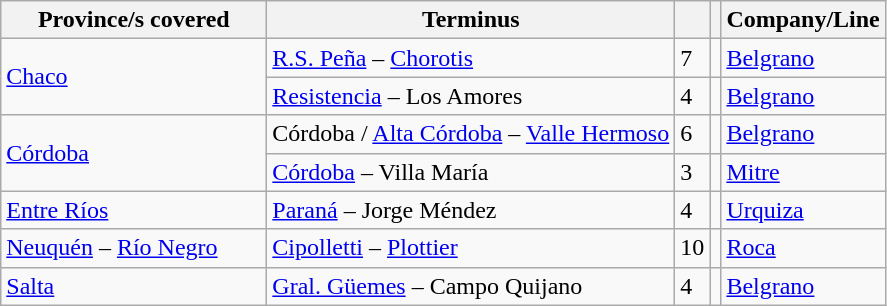<table class="wikitable sortable" style="text-align:" width= px>
<tr>
<th width= 170px>Province/s covered</th>
<th width= px>Terminus</th>
<th width= px></th>
<th width= px></th>
<th width= px>Company/Line</th>
</tr>
<tr>
<td rowspan=2><a href='#'>Chaco</a></td>
<td><a href='#'>R.S. Peña</a> – <a href='#'>Chorotis</a></td>
<td>7 </td>
<td></td>
<td><a href='#'>Belgrano</a></td>
</tr>
<tr>
<td><a href='#'>Resistencia</a> – Los Amores</td>
<td>4 </td>
<td></td>
<td><a href='#'>Belgrano</a></td>
</tr>
<tr>
<td rowspan=2><a href='#'>Córdoba</a></td>
<td>Córdoba / <a href='#'>Alta Córdoba</a> – <a href='#'>Valle Hermoso</a><br></td>
<td>6 </td>
<td></td>
<td><a href='#'>Belgrano</a></td>
</tr>
<tr>
<td><a href='#'>Córdoba</a> – Villa María</td>
<td>3 </td>
<td></td>
<td><a href='#'>Mitre</a></td>
</tr>
<tr>
<td><a href='#'>Entre Ríos</a></td>
<td><a href='#'>Paraná</a> – Jorge Méndez</td>
<td>4 </td>
<td></td>
<td><a href='#'>Urquiza</a></td>
</tr>
<tr>
<td><a href='#'>Neuquén</a> – <a href='#'>Río Negro</a></td>
<td><a href='#'>Cipolletti</a> – <a href='#'>Plottier</a> </td>
<td>10 </td>
<td></td>
<td><a href='#'>Roca</a></td>
</tr>
<tr>
<td><a href='#'>Salta</a></td>
<td><a href='#'>Gral. Güemes</a> – Campo Quijano</td>
<td>4 </td>
<td></td>
<td><a href='#'>Belgrano</a></td>
</tr>
</table>
